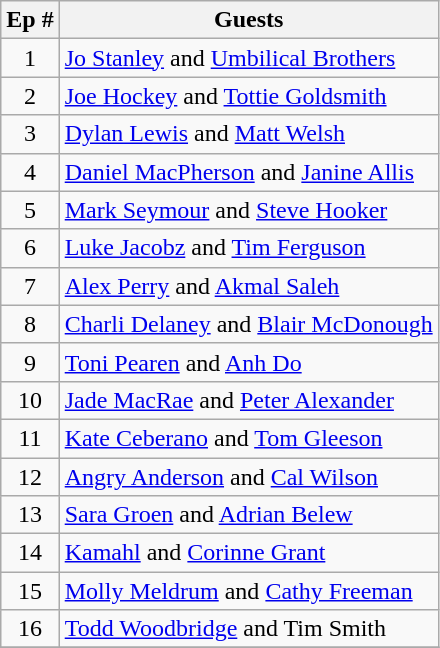<table class="wikitable">
<tr>
<th>Ep #</th>
<th>Guests</th>
</tr>
<tr>
<td align="center">1</td>
<td><a href='#'>Jo Stanley</a> and <a href='#'>Umbilical Brothers</a></td>
</tr>
<tr>
<td align="center">2</td>
<td><a href='#'>Joe Hockey</a> and <a href='#'>Tottie Goldsmith</a></td>
</tr>
<tr>
<td align="center">3</td>
<td><a href='#'>Dylan Lewis</a> and <a href='#'>Matt Welsh</a></td>
</tr>
<tr>
<td align="center">4</td>
<td><a href='#'>Daniel MacPherson</a> and <a href='#'>Janine Allis</a></td>
</tr>
<tr>
<td align="center">5</td>
<td><a href='#'>Mark Seymour</a> and <a href='#'>Steve Hooker</a></td>
</tr>
<tr>
<td align="center">6</td>
<td><a href='#'>Luke Jacobz</a> and <a href='#'>Tim Ferguson</a></td>
</tr>
<tr>
<td align="center">7</td>
<td><a href='#'>Alex Perry</a> and <a href='#'>Akmal Saleh</a></td>
</tr>
<tr>
<td align="center">8</td>
<td><a href='#'>Charli Delaney</a> and <a href='#'>Blair McDonough</a></td>
</tr>
<tr>
<td align="center">9</td>
<td><a href='#'>Toni Pearen</a> and <a href='#'>Anh Do</a></td>
</tr>
<tr>
<td align="center">10</td>
<td><a href='#'>Jade MacRae</a> and <a href='#'>Peter Alexander</a></td>
</tr>
<tr>
<td align="center">11</td>
<td><a href='#'>Kate Ceberano</a> and <a href='#'>Tom Gleeson</a></td>
</tr>
<tr>
<td align="center">12</td>
<td><a href='#'>Angry Anderson</a> and <a href='#'>Cal Wilson</a></td>
</tr>
<tr>
<td align="center">13</td>
<td><a href='#'>Sara Groen</a> and <a href='#'>Adrian Belew</a></td>
</tr>
<tr>
<td align="center">14</td>
<td><a href='#'>Kamahl</a> and <a href='#'>Corinne Grant</a></td>
</tr>
<tr>
<td align="center">15</td>
<td><a href='#'>Molly Meldrum</a> and <a href='#'>Cathy Freeman</a></td>
</tr>
<tr>
<td align="center">16</td>
<td><a href='#'>Todd Woodbridge</a> and Tim Smith</td>
</tr>
<tr>
</tr>
</table>
